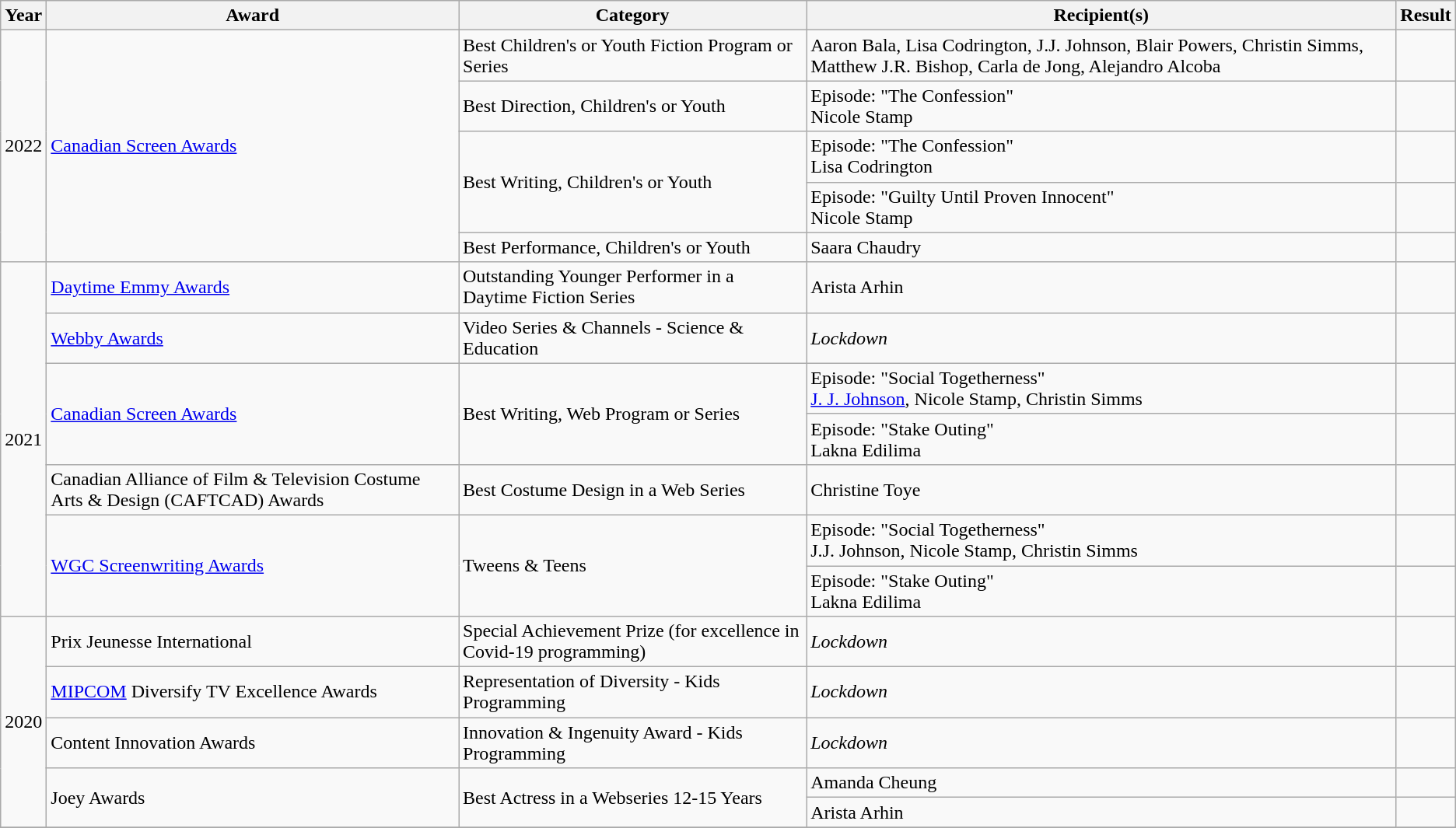<table class="wikitable sortable">
<tr>
<th>Year</th>
<th>Award</th>
<th>Category</th>
<th>Recipient(s)</th>
<th>Result</th>
</tr>
<tr>
<td rowspan="5">2022</td>
<td rowspan="5"><a href='#'>Canadian Screen Awards</a></td>
<td>Best Children's or Youth Fiction Program or Series</td>
<td>Aaron Bala, Lisa Codrington, J.J. Johnson, Blair Powers, Christin Simms, Matthew J.R. Bishop, Carla de Jong, Alejandro Alcoba</td>
<td></td>
</tr>
<tr>
<td>Best Direction, Children's or Youth</td>
<td>Episode: "The Confession"<br>Nicole Stamp</td>
<td></td>
</tr>
<tr>
<td rowspan="2">Best Writing, Children's or Youth</td>
<td>Episode: "The Confession"<br>Lisa Codrington</td>
<td></td>
</tr>
<tr>
<td>Episode: "Guilty Until Proven Innocent"<br>Nicole Stamp</td>
<td></td>
</tr>
<tr>
<td>Best Performance, Children's or Youth</td>
<td>Saara Chaudry</td>
<td></td>
</tr>
<tr>
<td rowspan="7">2021</td>
<td><a href='#'>Daytime Emmy Awards</a></td>
<td>Outstanding Younger Performer in a Daytime Fiction Series</td>
<td>Arista Arhin</td>
<td></td>
</tr>
<tr>
<td><a href='#'>Webby Awards</a></td>
<td>Video Series & Channels - Science & Education</td>
<td><em>Lockdown</em></td>
<td></td>
</tr>
<tr>
<td rowspan="2"><a href='#'>Canadian Screen Awards</a></td>
<td rowspan="2">Best Writing, Web Program or Series</td>
<td>Episode: "Social Togetherness"<br><a href='#'>J. J. Johnson</a>, Nicole Stamp, Christin Simms</td>
<td></td>
</tr>
<tr>
<td>Episode: "Stake Outing"<br>Lakna Edilima</td>
<td></td>
</tr>
<tr>
<td>Canadian Alliance of Film & Television Costume Arts & Design (CAFTCAD) Awards</td>
<td>Best Costume Design in a Web Series</td>
<td>Christine Toye</td>
<td></td>
</tr>
<tr>
<td rowspan="2"><a href='#'>WGC Screenwriting Awards</a></td>
<td rowspan="2">Tweens & Teens</td>
<td>Episode: "Social Togetherness"<br>J.J. Johnson, Nicole Stamp, Christin Simms</td>
<td></td>
</tr>
<tr>
<td>Episode: "Stake Outing"<br>Lakna Edilima</td>
<td></td>
</tr>
<tr>
<td rowspan=5>2020</td>
<td>Prix Jeunesse International</td>
<td>Special Achievement Prize (for excellence in Covid-19 programming)</td>
<td><em>Lockdown</em></td>
<td></td>
</tr>
<tr>
<td><a href='#'>MIPCOM</a> Diversify TV Excellence Awards</td>
<td>Representation of Diversity - Kids Programming</td>
<td><em>Lockdown</em></td>
<td></td>
</tr>
<tr>
<td>Content Innovation Awards</td>
<td>Innovation & Ingenuity Award - Kids Programming</td>
<td><em>Lockdown</em></td>
<td></td>
</tr>
<tr>
<td rowspan=2>Joey Awards</td>
<td rowspan=2>Best Actress in a Webseries 12-15 Years</td>
<td>Amanda Cheung</td>
<td></td>
</tr>
<tr>
<td>Arista Arhin</td>
<td></td>
</tr>
<tr>
</tr>
</table>
